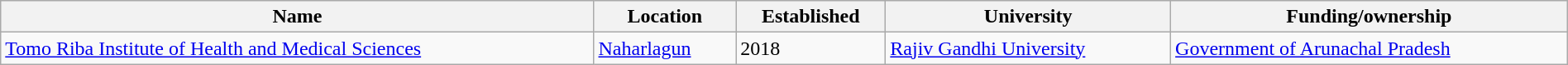<table class="wikitable sortable" style="width:100%">
<tr>
<th>Name</th>
<th>Location</th>
<th>Established</th>
<th>University</th>
<th>Funding/ownership</th>
</tr>
<tr>
<td><a href='#'>Tomo Riba Institute of Health and Medical Sciences</a></td>
<td><a href='#'>Naharlagun</a></td>
<td>2018</td>
<td><a href='#'>Rajiv Gandhi University</a></td>
<td><a href='#'>Government of Arunachal Pradesh</a></td>
</tr>
</table>
